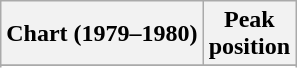<table class="wikitable sortable plainrowheaders" style="text-align:center">
<tr>
<th scope="col">Chart (1979–1980)</th>
<th scope="col">Peak<br>position</th>
</tr>
<tr>
</tr>
<tr>
</tr>
</table>
